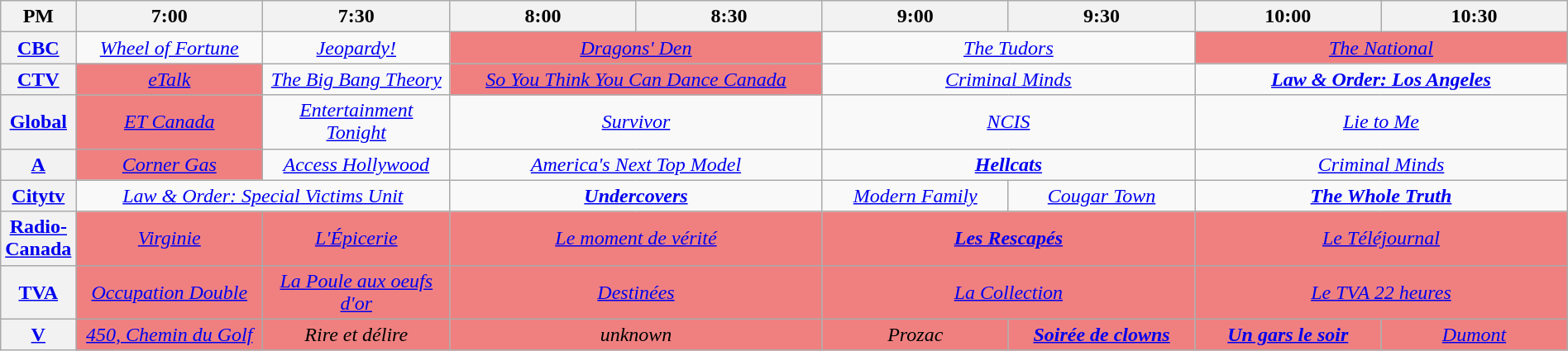<table class="wikitable" width="100%">
<tr>
<th width="4%">PM</th>
<th width="12%">7:00</th>
<th width="12%">7:30</th>
<th width="12%">8:00</th>
<th width="12%">8:30</th>
<th width="12%">9:00</th>
<th width="12%">9:30</th>
<th width="12%">10:00</th>
<th width="12%">10:30</th>
</tr>
<tr align="center">
<th><a href='#'>CBC</a></th>
<td colspan="1" align=center><em><a href='#'>Wheel of Fortune</a></em></td>
<td colspan="1" align=center><em><a href='#'>Jeopardy!</a></em></td>
<td colspan="2" align=center bgcolor="#F08080"><em><a href='#'>Dragons' Den</a></em></td>
<td colspan="2" align=center><em><a href='#'>The Tudors</a></em></td>
<td colspan="2" align=center bgcolor="#F08080"><em><a href='#'>The National</a></em></td>
</tr>
<tr align="center">
<th><a href='#'>CTV</a></th>
<td colspan="1" align=center bgcolor="#F08080"><em><a href='#'>eTalk</a></em></td>
<td colspan="1" align=center><em><a href='#'>The Big Bang Theory</a></em></td>
<td colspan="2" align=center bgcolor="#F08080"><em><a href='#'>So You Think You Can Dance Canada</a></em></td>
<td colspan="2" align=center><em><a href='#'>Criminal Minds</a></em></td>
<td colspan="2" align=center><strong><em><a href='#'>Law & Order: Los Angeles</a></em></strong></td>
</tr>
<tr align="center">
<th><a href='#'>Global</a></th>
<td colspan="1" align=center bgcolor="#F08080"><em><a href='#'>ET Canada</a></em></td>
<td colspan="1" align=center><em><a href='#'>Entertainment Tonight</a></em></td>
<td colspan="2" align=center><em><a href='#'>Survivor</a></em></td>
<td colspan="2" align=center><em><a href='#'>NCIS</a></em></td>
<td colspan="2" align=center><em><a href='#'>Lie to Me</a></em></td>
</tr>
<tr align="center">
<th><a href='#'>A</a></th>
<td colspan="1" bgcolor="#F08080"><em><a href='#'>Corner Gas</a></em></td>
<td colspan="1"><em><a href='#'>Access Hollywood</a></em></td>
<td colspan="2" align=center><em><a href='#'>America's Next Top Model</a></em></td>
<td colspan="2" align=center><strong><em><a href='#'>Hellcats</a></em></strong></td>
<td colspan="2" align=center><em><a href='#'>Criminal Minds</a></em></td>
</tr>
<tr align="center">
<th><a href='#'>Citytv</a></th>
<td colspan="2" align=center><em><a href='#'>Law & Order: Special Victims Unit</a></em></td>
<td colspan="2" align=center><strong><em><a href='#'>Undercovers</a></em></strong></td>
<td colspan="1" align=center><em><a href='#'>Modern Family</a></em></td>
<td colspan="1" align=center><em><a href='#'>Cougar Town</a></em></td>
<td colspan="2" align=center><strong><em><a href='#'>The Whole Truth</a></em></strong></td>
</tr>
<tr align="center">
<th><a href='#'>Radio-Canada</a></th>
<td align=center bgcolor="#F08080"><em><a href='#'>Virginie</a></em></td>
<td align=center bgcolor="#F08080"><em><a href='#'>L'Épicerie</a></em></td>
<td colspan="2" align=center bgcolor="#F08080"><em><a href='#'>Le moment de vérité</a></em></td>
<td colspan="2" align=center bgcolor="#F08080"><strong><em><a href='#'>Les Rescapés</a></em></strong></td>
<td colspan="2" align=center bgcolor="#F08080"><em><a href='#'>Le Téléjournal</a></em></td>
</tr>
<tr align="center">
<th><a href='#'>TVA</a></th>
<td align=center bgcolor="#F08080"><em><a href='#'>Occupation Double</a></em></td>
<td align=center bgcolor="#F08080"><em><a href='#'>La Poule aux oeufs d'or</a></em></td>
<td colspan="2" align=center bgcolor="#F08080"><em><a href='#'>Destinées</a></em></td>
<td colspan="2" align=center bgcolor="#F08080"><em><a href='#'>La Collection</a></em></td>
<td colspan="2" align=center bgcolor="#F08080"><em><a href='#'>Le TVA 22 heures</a></em></td>
</tr>
<tr align="center">
<th><a href='#'>V</a></th>
<td colspan="1" align=center bgcolor="#F08080"><em><a href='#'>450, Chemin du Golf</a></em></td>
<td colspan="1" align=center bgcolor="#F08080"><em>Rire et délire</em></td>
<td colspan="2" align=center bgcolor="#F08080"><em>unknown</em></td>
<td colspan="1" align=center bgcolor="#F08080"><em>Prozac</em></td>
<td colspan="1" align=center bgcolor="#F08080"><strong><em><a href='#'>Soirée de clowns</a></em></strong></td>
<td colspan="1" align=center bgcolor="#F08080"><strong><em><a href='#'>Un gars le soir</a></em></strong></td>
<td colspan="1" align=center bgcolor="#F08080"><em><a href='#'>Dumont</a></em></td>
</tr>
</table>
